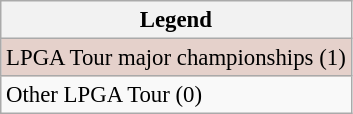<table class="wikitable" style="font-size:95%;">
<tr>
<th>Legend</th>
</tr>
<tr style="background:#e5d1cb;">
<td>LPGA Tour major championships (1)</td>
</tr>
<tr>
<td>Other LPGA Tour (0)</td>
</tr>
</table>
